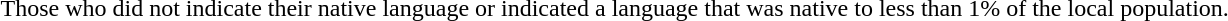<table>
<tr>
<td> Those who did not indicate their native language or indicated a language that was native to less than 1% of the local population.</td>
</tr>
</table>
